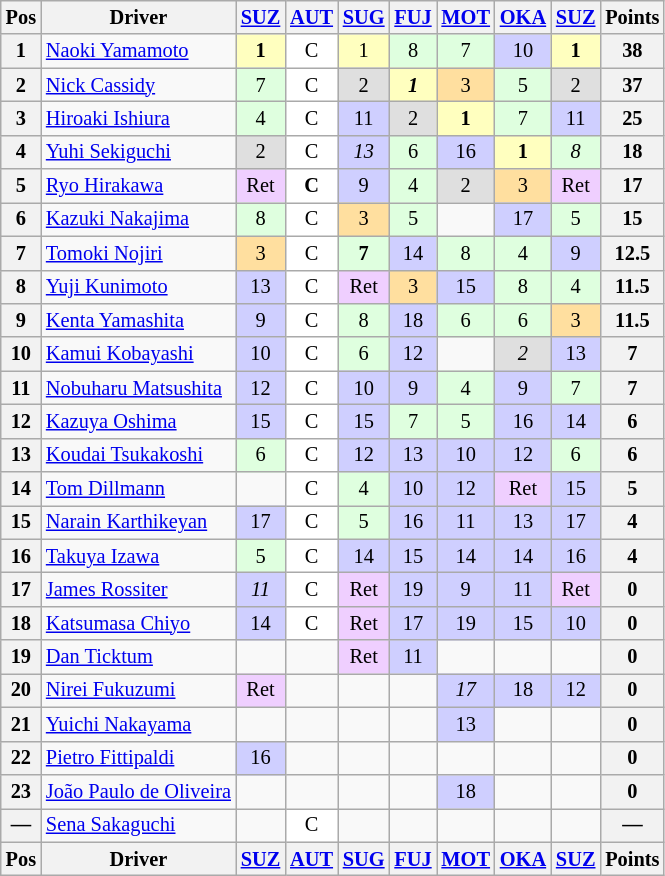<table class="wikitable" style="font-size:85%; text-align:center">
<tr style="background:#f9f9f9" valign="top">
<th valign="middle">Pos</th>
<th valign="middle">Driver</th>
<th><a href='#'>SUZ</a></th>
<th><a href='#'>AUT</a></th>
<th><a href='#'>SUG</a></th>
<th><a href='#'>FUJ</a></th>
<th><a href='#'>MOT</a></th>
<th><a href='#'>OKA</a></th>
<th><a href='#'>SUZ</a></th>
<th valign="middle">Points</th>
</tr>
<tr>
<th>1</th>
<td align="left"> <a href='#'>Naoki Yamamoto</a></td>
<td style="background:#ffffbf;"><strong>1</strong></td>
<td style="background:#ffffff;">C</td>
<td style="background:#ffffbf;">1</td>
<td style="background:#dfffdf;">8</td>
<td style="background:#dfffdf;">7</td>
<td style="background:#cfcfff;">10</td>
<td style="background:#ffffbf;"><strong>1</strong></td>
<th>38</th>
</tr>
<tr>
<th>2</th>
<td align="left"> <a href='#'>Nick Cassidy</a></td>
<td style="background:#dfffdf;">7</td>
<td style="background:#ffffff;">C</td>
<td style="background:#dfdfdf;">2</td>
<td style="background:#ffffbf;"><strong><em>1</em></strong></td>
<td style="background:#ffdf9f;">3</td>
<td style="background:#dfffdf;">5</td>
<td style="background:#dfdfdf;">2</td>
<th>37</th>
</tr>
<tr>
<th>3</th>
<td align="left"> <a href='#'>Hiroaki Ishiura</a></td>
<td style="background:#dfffdf;">4</td>
<td style="background:#ffffff;">C</td>
<td style="background:#cfcfff;">11</td>
<td style="background:#dfdfdf;">2</td>
<td style="background:#ffffbf;"><strong>1</strong></td>
<td style="background:#dfffdf;">7</td>
<td style="background:#cfcfff;">11</td>
<th>25</th>
</tr>
<tr>
<th>4</th>
<td align="left"> <a href='#'>Yuhi Sekiguchi</a></td>
<td style="background:#dfdfdf;">2</td>
<td style="background:#ffffff;">C</td>
<td style="background:#cfcfff;"><em>13</em></td>
<td style="background:#dfffdf;">6</td>
<td style="background:#cfcfff;">16</td>
<td style="background:#ffffbf;"><strong>1</strong></td>
<td style="background:#dfffdf;"><em>8</em></td>
<th>18</th>
</tr>
<tr>
<th>5</th>
<td align="left"> <a href='#'>Ryo Hirakawa</a></td>
<td style="background:#efcfff;">Ret</td>
<td style="background:#ffffff;"><strong>C</strong></td>
<td style="background:#cfcfff;">9</td>
<td style="background:#dfffdf;">4</td>
<td style="background:#dfdfdf;">2</td>
<td style="background:#ffdf9f;">3</td>
<td style="background:#efcfff;">Ret</td>
<th>17</th>
</tr>
<tr>
<th>6</th>
<td align="left"> <a href='#'>Kazuki Nakajima</a></td>
<td style="background:#dfffdf;">8</td>
<td style="background:#ffffff;">C</td>
<td style="background:#ffdf9f;">3</td>
<td style="background:#dfffdf;">5</td>
<td></td>
<td style="background:#cfcfff;">17</td>
<td style="background:#dfffdf;">5</td>
<th>15</th>
</tr>
<tr>
<th>7</th>
<td align="left"> <a href='#'>Tomoki Nojiri</a></td>
<td style="background:#ffdf9f;">3</td>
<td style="background:#ffffff;">C</td>
<td style="background:#dfffdf;"><strong>7</strong></td>
<td style="background:#cfcfff;">14</td>
<td style="background:#dfffdf;">8</td>
<td style="background:#dfffdf;">4</td>
<td style="background:#cfcfff;">9</td>
<th>12.5</th>
</tr>
<tr>
<th>8</th>
<td align="left"> <a href='#'>Yuji Kunimoto</a></td>
<td style="background:#cfcfff;">13</td>
<td style="background:#ffffff;">C</td>
<td style="background:#efcfff;">Ret</td>
<td style="background:#ffdf9f;">3</td>
<td style="background:#cfcfff;">15</td>
<td style="background:#dfffdf;">8</td>
<td style="background:#dfffdf;">4</td>
<th>11.5</th>
</tr>
<tr>
<th>9</th>
<td align="left"> <a href='#'>Kenta Yamashita</a></td>
<td style="background:#cfcfff;">9</td>
<td style="background:#ffffff;">C</td>
<td style="background:#dfffdf;">8</td>
<td style="background:#cfcfff;">18</td>
<td style="background:#dfffdf;">6</td>
<td style="background:#dfffdf;">6</td>
<td style="background:#ffdf9f;">3</td>
<th>11.5</th>
</tr>
<tr>
<th>10</th>
<td align="left"> <a href='#'>Kamui Kobayashi</a></td>
<td style="background:#cfcfff;">10</td>
<td style="background:#ffffff;">C</td>
<td style="background:#dfffdf;">6</td>
<td style="background:#cfcfff;">12</td>
<td></td>
<td style="background:#dfdfdf;"><em>2</em></td>
<td style="background:#cfcfff;">13</td>
<th>7</th>
</tr>
<tr>
<th>11</th>
<td align="left"> <a href='#'>Nobuharu Matsushita</a></td>
<td style="background:#cfcfff;">12</td>
<td style="background:#ffffff;">C</td>
<td style="background:#cfcfff;">10</td>
<td style="background:#cfcfff;">9</td>
<td style="background:#dfffdf;">4</td>
<td style="background:#cfcfff;">9</td>
<td style="background:#dfffdf;">7</td>
<th>7</th>
</tr>
<tr>
<th>12</th>
<td align="left"> <a href='#'>Kazuya Oshima</a></td>
<td style="background:#cfcfff;">15</td>
<td style="background:#ffffff;">C</td>
<td style="background:#cfcfff;">15</td>
<td style="background:#dfffdf;">7</td>
<td style="background:#dfffdf;">5</td>
<td style="background:#cfcfff;">16</td>
<td style="background:#cfcfff;">14</td>
<th>6</th>
</tr>
<tr>
<th>13</th>
<td align="left"> <a href='#'>Koudai Tsukakoshi</a></td>
<td style="background:#dfffdf;">6</td>
<td style="background:#ffffff;">C</td>
<td style="background:#cfcfff;">12</td>
<td style="background:#cfcfff;">13</td>
<td style="background:#cfcfff;">10</td>
<td style="background:#cfcfff;">12</td>
<td style="background:#dfffdf;">6</td>
<th>6</th>
</tr>
<tr>
<th>14</th>
<td align="left"> <a href='#'>Tom Dillmann</a></td>
<td></td>
<td style="background:#ffffff;">C</td>
<td style="background:#dfffdf;">4</td>
<td style="background:#cfcfff;">10</td>
<td style="background:#cfcfff;">12</td>
<td style="background:#efcfff;">Ret</td>
<td style="background:#cfcfff;">15</td>
<th>5</th>
</tr>
<tr>
<th>15</th>
<td align="left"> <a href='#'>Narain Karthikeyan</a></td>
<td style="background:#cfcfff;">17</td>
<td style="background:#ffffff;">C</td>
<td style="background:#dfffdf;">5</td>
<td style="background:#cfcfff;">16</td>
<td style="background:#cfcfff;">11</td>
<td style="background:#cfcfff;">13</td>
<td style="background:#cfcfff;">17</td>
<th>4</th>
</tr>
<tr>
<th>16</th>
<td align="left"> <a href='#'>Takuya Izawa</a></td>
<td style="background:#dfffdf;">5</td>
<td style="background:#ffffff;">C</td>
<td style="background:#cfcfff;">14</td>
<td style="background:#cfcfff;">15</td>
<td style="background:#cfcfff;">14</td>
<td style="background:#cfcfff;">14</td>
<td style="background:#cfcfff;">16</td>
<th>4</th>
</tr>
<tr>
<th>17</th>
<td align="left"> <a href='#'>James Rossiter</a></td>
<td style="background:#cfcfff;"><em>11</em></td>
<td style="background:#ffffff;">C</td>
<td style="background:#efcfff;">Ret</td>
<td style="background:#cfcfff;">19</td>
<td style="background:#cfcfff;">9</td>
<td style="background:#cfcfff;">11</td>
<td style="background:#efcfff;">Ret</td>
<th>0</th>
</tr>
<tr>
<th>18</th>
<td align="left"> <a href='#'>Katsumasa Chiyo</a></td>
<td style="background:#cfcfff;">14</td>
<td style="background:#ffffff;">C</td>
<td style="background:#efcfff;">Ret</td>
<td style="background:#cfcfff;">17</td>
<td style="background:#cfcfff;">19</td>
<td style="background:#cfcfff;">15</td>
<td style="background:#cfcfff;">10</td>
<th>0</th>
</tr>
<tr>
<th>19</th>
<td align="left"> <a href='#'>Dan Ticktum</a></td>
<td></td>
<td></td>
<td style="background:#efcfff;">Ret</td>
<td style="background:#cfcfff;">11</td>
<td></td>
<td></td>
<td></td>
<th>0</th>
</tr>
<tr>
<th>20</th>
<td align="left"> <a href='#'>Nirei Fukuzumi</a></td>
<td style="background:#efcfff;">Ret</td>
<td></td>
<td></td>
<td></td>
<td style="background:#cfcfff;"><em>17</em></td>
<td style="background:#cfcfff;">18</td>
<td style="background:#cfcfff;">12</td>
<th>0</th>
</tr>
<tr>
<th>21</th>
<td align="left"> <a href='#'>Yuichi Nakayama</a></td>
<td></td>
<td></td>
<td></td>
<td></td>
<td style="background:#cfcfff;">13</td>
<td></td>
<td></td>
<th>0</th>
</tr>
<tr>
<th>22</th>
<td align="left"> <a href='#'>Pietro Fittipaldi</a></td>
<td style="background:#cfcfff;">16</td>
<td></td>
<td></td>
<td></td>
<td></td>
<td></td>
<td></td>
<th>0</th>
</tr>
<tr>
<th>23</th>
<td align="left" nowrap> <a href='#'>João Paulo de Oliveira</a></td>
<td></td>
<td></td>
<td></td>
<td></td>
<td style="background:#cfcfff;">18</td>
<td></td>
<td></td>
<th>0</th>
</tr>
<tr>
<th>—</th>
<td align="left"> <a href='#'>Sena Sakaguchi</a></td>
<td></td>
<td style="background:#ffffff;">C</td>
<td></td>
<td></td>
<td></td>
<td></td>
<td></td>
<th>—</th>
</tr>
<tr>
<th valign="middle">Pos</th>
<th valign="middle">Driver</th>
<th><a href='#'>SUZ</a></th>
<th><a href='#'>AUT</a></th>
<th><a href='#'>SUG</a></th>
<th><a href='#'>FUJ</a></th>
<th><a href='#'>MOT</a></th>
<th><a href='#'>OKA</a></th>
<th><a href='#'>SUZ</a></th>
<th valign="middle">Points</th>
</tr>
</table>
